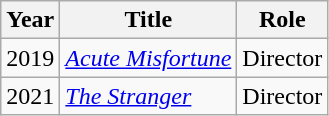<table class="wikitable sortable">
<tr>
<th>Year</th>
<th>Title</th>
<th>Role</th>
</tr>
<tr>
<td>2019</td>
<td><em><a href='#'>Acute Misfortune</a></em></td>
<td>Director</td>
</tr>
<tr>
<td>2021</td>
<td><em><a href='#'>The Stranger</a></em></td>
<td>Director</td>
</tr>
</table>
